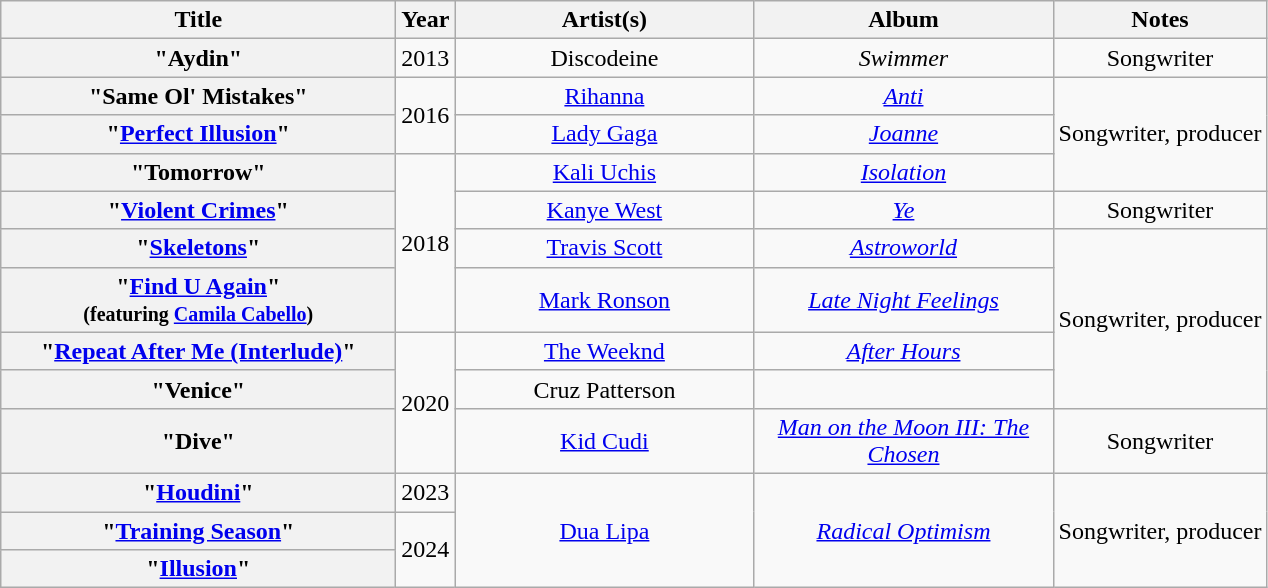<table class="wikitable plainrowheaders" style="text-align:center">
<tr>
<th scope="col" style="width:16em;">Title</th>
<th scope="col">Year</th>
<th scope="col" style="width:12em;">Artist(s)</th>
<th scope="col" style="width:12em;">Album</th>
<th scope="col">Notes</th>
</tr>
<tr>
<th scope="row">"Aydin"</th>
<td>2013</td>
<td>Discodeine</td>
<td><em>Swimmer</em></td>
<td>Songwriter</td>
</tr>
<tr>
<th scope="row">"Same Ol' Mistakes"</th>
<td rowspan="2">2016</td>
<td><a href='#'>Rihanna</a></td>
<td><em><a href='#'>Anti</a></em></td>
<td rowspan="3">Songwriter, producer</td>
</tr>
<tr>
<th scope="row">"<a href='#'>Perfect Illusion</a>"</th>
<td><a href='#'>Lady Gaga</a></td>
<td><em><a href='#'>Joanne</a></em></td>
</tr>
<tr>
<th scope="row">"Tomorrow"</th>
<td rowspan="4">2018</td>
<td><a href='#'>Kali Uchis</a></td>
<td><em><a href='#'>Isolation</a></em></td>
</tr>
<tr>
<th scope="row">"<a href='#'>Violent Crimes</a>"</th>
<td><a href='#'>Kanye West</a></td>
<td><em><a href='#'>Ye</a></em></td>
<td>Songwriter</td>
</tr>
<tr>
<th scope="row">"<a href='#'>Skeletons</a>"</th>
<td><a href='#'>Travis Scott</a></td>
<td><em><a href='#'>Astroworld</a></em></td>
<td rowspan="4">Songwriter, producer</td>
</tr>
<tr>
<th scope="row">"<a href='#'>Find U Again</a>" <br><small>(featuring <a href='#'>Camila Cabello</a>)</small></th>
<td><a href='#'>Mark Ronson</a></td>
<td><em><a href='#'>Late Night Feelings</a></em></td>
</tr>
<tr>
<th scope="row">"<a href='#'>Repeat After Me (Interlude)</a>"</th>
<td rowspan="3">2020</td>
<td><a href='#'>The Weeknd</a></td>
<td><em><a href='#'>After Hours</a></em></td>
</tr>
<tr>
<th scope="row">"Venice"</th>
<td>Cruz Patterson</td>
<td></td>
</tr>
<tr>
<th scope="row">"Dive"</th>
<td><a href='#'>Kid Cudi</a></td>
<td><em><a href='#'>Man on the Moon III: The Chosen</a></em></td>
<td>Songwriter</td>
</tr>
<tr>
<th scope="row">"<a href='#'>Houdini</a>"</th>
<td>2023</td>
<td rowspan="3"><a href='#'>Dua Lipa</a></td>
<td rowspan="3"><em><a href='#'>Radical Optimism</a></em></td>
<td rowspan="3">Songwriter, producer</td>
</tr>
<tr>
<th scope="row">"<a href='#'>Training Season</a>"</th>
<td rowspan="2">2024</td>
</tr>
<tr>
<th scope="row">"<a href='#'>Illusion</a>"</th>
</tr>
</table>
